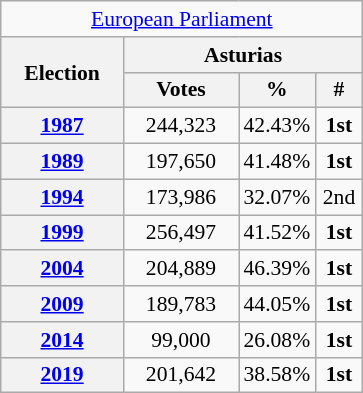<table class="wikitable" style="font-size:90%; text-align:center;">
<tr>
<td colspan="4"><a href='#'>European Parliament</a></td>
</tr>
<tr>
<th rowspan="2" width="75">Election</th>
<th colspan="3">Asturias</th>
</tr>
<tr>
<th width="70">Votes</th>
<th width="35">%</th>
<th width="25">#</th>
</tr>
<tr>
<th><a href='#'>1987</a></th>
<td>244,323</td>
<td>42.43%</td>
<td><strong>1st</strong></td>
</tr>
<tr>
<th><a href='#'>1989</a></th>
<td>197,650</td>
<td>41.48%</td>
<td><strong>1st</strong></td>
</tr>
<tr>
<th><a href='#'>1994</a></th>
<td>173,986</td>
<td>32.07%</td>
<td>2nd</td>
</tr>
<tr>
<th><a href='#'>1999</a></th>
<td>256,497</td>
<td>41.52%</td>
<td><strong>1st</strong></td>
</tr>
<tr>
<th><a href='#'>2004</a></th>
<td>204,889</td>
<td>46.39%</td>
<td><strong>1st</strong></td>
</tr>
<tr>
<th><a href='#'>2009</a></th>
<td>189,783</td>
<td>44.05%</td>
<td><strong>1st</strong></td>
</tr>
<tr>
<th><a href='#'>2014</a></th>
<td>99,000</td>
<td>26.08%</td>
<td><strong>1st</strong></td>
</tr>
<tr>
<th><a href='#'>2019</a></th>
<td>201,642</td>
<td>38.58%</td>
<td><strong>1st</strong></td>
</tr>
</table>
